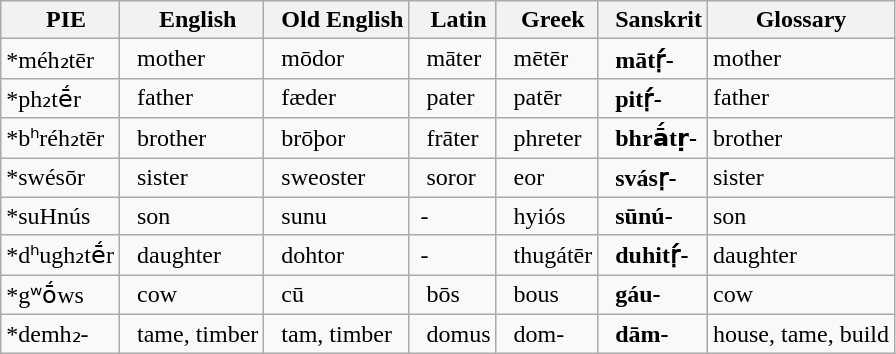<table class="wikitable">
<tr>
<th>  PIE</th>
<th>  English</th>
<th>  Old English</th>
<th>  Latin</th>
<th>  Greek</th>
<th>  <strong>Sanskrit</strong></th>
<th>Glossary</th>
</tr>
<tr>
<td>*méh₂tēr</td>
<td>  mother</td>
<td>  mōdor</td>
<td>  māter</td>
<td>  mētēr</td>
<td>  <strong>mātṛ́-</strong></td>
<td>mother</td>
</tr>
<tr>
<td>*ph₂tḗr</td>
<td>  father</td>
<td>  fæder</td>
<td>  pater</td>
<td>  patēr</td>
<td>  <strong>pitṛ́-</strong></td>
<td>father</td>
</tr>
<tr>
<td>*bʰréh₂tēr</td>
<td>  brother</td>
<td>  brōþor</td>
<td>  frāter</td>
<td>  phreter</td>
<td>  <strong>bhrā́tṛ-</strong></td>
<td>brother</td>
</tr>
<tr>
<td>*swésōr</td>
<td>  sister</td>
<td>  sweoster</td>
<td>  soror</td>
<td>  eor</td>
<td>  <strong>svásṛ-</strong></td>
<td>sister</td>
</tr>
<tr>
<td>*suHnús</td>
<td>  son</td>
<td>  sunu</td>
<td> -</td>
<td>  hyiós</td>
<td>  <strong>sūnú-</strong></td>
<td>son</td>
</tr>
<tr>
<td>*dʰugh₂tḗr</td>
<td>  daughter</td>
<td>  dohtor</td>
<td> -</td>
<td>  thugátēr</td>
<td>  <strong>duhitṛ́-</strong></td>
<td>daughter</td>
</tr>
<tr>
<td>*gʷṓws</td>
<td>  cow</td>
<td>  cū</td>
<td>  bōs</td>
<td>  bous</td>
<td>  <strong>gáu-</strong></td>
<td>cow</td>
</tr>
<tr>
<td>*demh₂-</td>
<td>  tame, timber</td>
<td>  tam, timber</td>
<td>  domus</td>
<td>  dom-</td>
<td>  <strong>dām-</strong></td>
<td>house, tame, build</td>
</tr>
</table>
